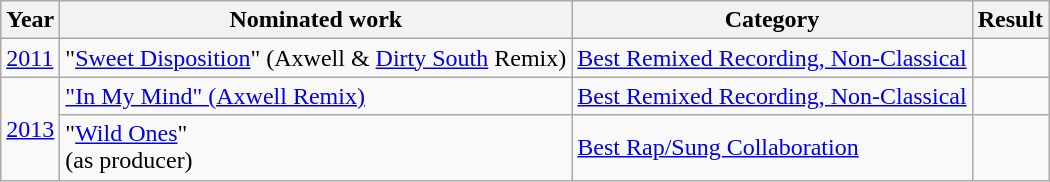<table class=wikitable>
<tr>
<th>Year</th>
<th>Nominated work</th>
<th>Category</th>
<th>Result</th>
</tr>
<tr>
<td><a href='#'>2011</a></td>
<td>"<a href='#'>Sweet Disposition</a>" (Axwell & <a href='#'>Dirty South</a> Remix)</td>
<td><a href='#'>Best Remixed Recording, Non-Classical</a></td>
<td></td>
</tr>
<tr>
<td rowspan="2"><a href='#'>2013</a></td>
<td><a href='#'>"In My Mind" (Axwell Remix)</a></td>
<td><a href='#'>Best Remixed Recording, Non-Classical</a></td>
<td></td>
</tr>
<tr>
<td>"<a href='#'>Wild Ones</a>"<br><span>(as producer)</span></td>
<td><a href='#'>Best Rap/Sung Collaboration</a></td>
<td></td>
</tr>
</table>
